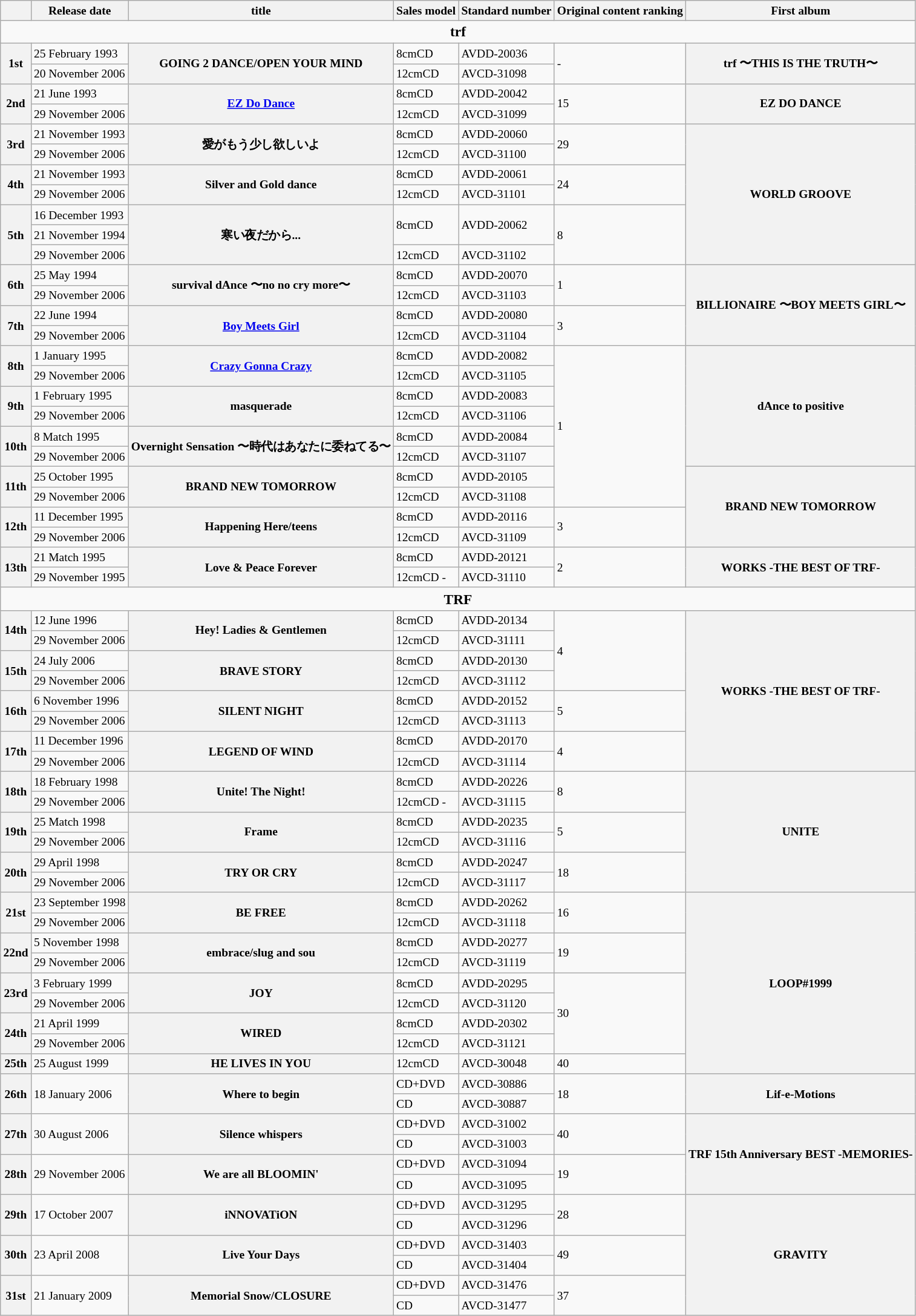<table class="wikitable" style="font-size:small;">
<tr>
<th></th>
<th>Release date</th>
<th>title</th>
<th>Sales model</th>
<th>Standard number</th>
<th>Original content ranking</th>
<th>First album</th>
</tr>
<tr>
<td colspan="10" style="font-size:larger;text-align:center"><strong>trf </strong></td>
</tr>
<tr>
<th rowspan="2">1st</th>
<td>25 February 1993</td>
<th rowspan="2">GOING 2 DANCE/OPEN YOUR MIND</th>
<td>8cmCD</td>
<td>AVDD-20036</td>
<td rowspan="2">-</td>
<th rowspan="2">trf 〜THIS IS THE TRUTH〜</th>
</tr>
<tr>
<td>20 November 2006</td>
<td>12cmCD</td>
<td>AVCD-31098</td>
</tr>
<tr>
<th rowspan="2">2nd</th>
<td>21 June 1993</td>
<th rowspan="2"><a href='#'>EZ Do Dance</a></th>
<td>8cmCD</td>
<td>AVDD-20042</td>
<td rowspan="2">15</td>
<th rowspan="2">EZ DO DANCE</th>
</tr>
<tr>
<td>29 November 2006</td>
<td>12cmCD</td>
<td>AVCD-31099</td>
</tr>
<tr>
<th rowspan="2">3rd</th>
<td>21 November 1993</td>
<th rowspan="2">愛がもう少し欲しいよ</th>
<td>8cmCD</td>
<td>AVDD-20060</td>
<td rowspan="2">29</td>
<th rowspan="7">WORLD GROOVE</th>
</tr>
<tr>
<td>29 November 2006</td>
<td>12cmCD</td>
<td>AVCD-31100</td>
</tr>
<tr>
<th rowspan="2">4th</th>
<td>21 November 1993</td>
<th rowspan="2">Silver and Gold dance</th>
<td>8cmCD</td>
<td>AVDD-20061</td>
<td rowspan="2">24</td>
</tr>
<tr>
<td>29 November 2006</td>
<td>12cmCD</td>
<td>AVCD-31101</td>
</tr>
<tr>
<th rowspan="3">5th</th>
<td>16 December 1993</td>
<th rowspan="3">寒い夜だから...</th>
<td rowspan="2">8cmCD</td>
<td rowspan="2">AVDD-20062</td>
<td rowspan="3">8</td>
</tr>
<tr>
<td>21 November 1994</td>
</tr>
<tr>
<td>29 November 2006</td>
<td>12cmCD</td>
<td>AVCD-31102</td>
</tr>
<tr>
<th rowspan="2">6th</th>
<td>25 May 1994</td>
<th rowspan="2">survival dAnce 〜no no cry more〜</th>
<td>8cmCD</td>
<td>AVDD-20070</td>
<td rowspan="2">1</td>
<th rowspan="4">BILLIONAIRE 〜BOY MEETS GIRL〜</th>
</tr>
<tr>
<td>29 November 2006</td>
<td>12cmCD</td>
<td>AVCD-31103</td>
</tr>
<tr>
<th rowspan="2">7th</th>
<td>22 June 1994</td>
<th rowspan="2"><a href='#'>Boy Meets Girl</a></th>
<td>8cmCD</td>
<td>AVDD-20080</td>
<td rowspan="2">3</td>
</tr>
<tr>
<td>29 November 2006</td>
<td>12cmCD</td>
<td>AVCD-31104</td>
</tr>
<tr>
<th rowspan="2">8th</th>
<td>1 January 1995</td>
<th rowspan="2"><a href='#'>Crazy Gonna Crazy</a></th>
<td>8cmCD</td>
<td>AVDD-20082</td>
<td rowspan="8">1</td>
<th rowspan="6">dAnce to positive</th>
</tr>
<tr>
<td>29 November 2006</td>
<td>12cmCD</td>
<td>AVCD-31105</td>
</tr>
<tr>
<th rowspan="2">9th</th>
<td>1 February 1995</td>
<th rowspan="2">masquerade</th>
<td>8cmCD</td>
<td>AVDD-20083</td>
</tr>
<tr>
<td>29 November 2006</td>
<td>12cmCD</td>
<td>AVCD-31106</td>
</tr>
<tr>
<th rowspan="2">10th</th>
<td>8 Match 1995</td>
<th rowspan="2">Overnight Sensation 〜時代はあなたに委ねてる〜</th>
<td>8cmCD</td>
<td>AVDD-20084</td>
</tr>
<tr>
<td>29 November 2006</td>
<td>12cmCD</td>
<td>AVCD-31107</td>
</tr>
<tr>
<th rowspan="2">11th</th>
<td>25 October 1995</td>
<th rowspan="2">BRAND NEW TOMORROW</th>
<td>8cmCD</td>
<td>AVDD-20105</td>
<th rowspan="4">BRAND NEW TOMORROW</th>
</tr>
<tr>
<td>29 November 2006</td>
<td>12cmCD</td>
<td>AVCD-31108</td>
</tr>
<tr>
<th rowspan="2">12th</th>
<td>11 December 1995</td>
<th rowspan="2">Happening Here/teens</th>
<td>8cmCD</td>
<td>AVDD-20116</td>
<td rowspan="2">3</td>
</tr>
<tr>
<td>29 November 2006</td>
<td>12cmCD</td>
<td>AVCD-31109</td>
</tr>
<tr>
<th rowspan="2">13th</th>
<td>21 Match 1995</td>
<th rowspan="2">Love & Peace Forever</th>
<td>8cmCD</td>
<td>AVDD-20121</td>
<td rowspan="2">2</td>
<th rowspan="2">WORKS -THE BEST OF TRF-</th>
</tr>
<tr>
<td>29 November 1995</td>
<td>12cmCD -</td>
<td>AVCD-31110</td>
</tr>
<tr>
<td colspan="10" style="font-size: larger;text-align:center"><strong>TRF </strong></td>
</tr>
<tr>
<th rowspan="2">14th</th>
<td>12 June 1996</td>
<th rowspan="2">Hey! Ladies & Gentlemen</th>
<td>8cmCD</td>
<td>AVDD-20134</td>
<td rowspan="4">4</td>
<th rowspan="8">WORKS -THE BEST OF TRF-</th>
</tr>
<tr>
<td>29 November 2006</td>
<td>12cmCD</td>
<td>AVCD-31111</td>
</tr>
<tr>
<th rowspan="2">15th</th>
<td>24 July 2006</td>
<th rowspan="2">BRAVE STORY</th>
<td>8cmCD</td>
<td>AVDD-20130</td>
</tr>
<tr>
<td>29 November 2006</td>
<td>12cmCD</td>
<td>AVCD-31112</td>
</tr>
<tr>
<th rowspan="2">16th</th>
<td>6 November 1996</td>
<th rowspan="2">SILENT NIGHT</th>
<td>8cmCD</td>
<td>AVDD-20152</td>
<td rowspan="2">5</td>
</tr>
<tr>
<td>29 November 2006</td>
<td>12cmCD</td>
<td>AVCD-31113</td>
</tr>
<tr>
<th rowspan="2">17th</th>
<td>11 December 1996</td>
<th rowspan="2">LEGEND OF WIND</th>
<td>8cmCD</td>
<td>AVDD-20170</td>
<td rowspan="2">4</td>
</tr>
<tr>
<td>29 November 2006</td>
<td>12cmCD</td>
<td>AVCD-31114</td>
</tr>
<tr>
<th rowspan="2">18th</th>
<td>18 February 1998</td>
<th rowspan="2">Unite! The Night!</th>
<td>8cmCD</td>
<td>AVDD-20226</td>
<td rowspan="2">8</td>
<th rowspan="6">UNITE</th>
</tr>
<tr>
<td>29 November 2006</td>
<td>12cmCD -</td>
<td>AVCD-31115</td>
</tr>
<tr>
<th rowspan="2">19th</th>
<td>25 Match 1998</td>
<th rowspan="2">Frame</th>
<td>8cmCD</td>
<td>AVDD-20235</td>
<td rowspan="2">5</td>
</tr>
<tr>
<td>29 November 2006</td>
<td>12cmCD</td>
<td>AVCD-31116</td>
</tr>
<tr>
<th rowspan="2">20th</th>
<td>29 April 1998</td>
<th rowspan="2">TRY OR CRY</th>
<td>8cmCD</td>
<td>AVDD-20247</td>
<td rowspan="2">18</td>
</tr>
<tr>
<td>29 November 2006</td>
<td>12cmCD</td>
<td>AVCD-31117</td>
</tr>
<tr>
<th rowspan="2">21st</th>
<td>23 September 1998</td>
<th rowspan="2">BE FREE</th>
<td>8cmCD</td>
<td>AVDD-20262</td>
<td rowspan="2">16</td>
<th rowspan="9">LOOP#1999</th>
</tr>
<tr>
<td>29 November 2006</td>
<td>12cmCD</td>
<td>AVCD-31118</td>
</tr>
<tr>
<th rowspan="2">22nd</th>
<td>5 November 1998</td>
<th rowspan="2">embrace/slug and sou</th>
<td>8cmCD</td>
<td>AVDD-20277</td>
<td rowspan="2">19</td>
</tr>
<tr>
<td>29 November 2006</td>
<td>12cmCD</td>
<td>AVCD-31119</td>
</tr>
<tr>
<th rowspan="2">23rd</th>
<td>3 February 1999</td>
<th rowspan="2">JOY</th>
<td>8cmCD</td>
<td>AVDD-20295</td>
<td rowspan="4">30</td>
</tr>
<tr>
<td>29 November 2006</td>
<td>12cmCD</td>
<td>AVCD-31120</td>
</tr>
<tr>
<th rowspan="2">24th</th>
<td>21 April 1999</td>
<th rowspan="2">WIRED</th>
<td>8cmCD</td>
<td>AVDD-20302</td>
</tr>
<tr>
<td>29 November 2006</td>
<td>12cmCD</td>
<td>AVCD-31121</td>
</tr>
<tr>
<th>25th</th>
<td>25 August 1999</td>
<th>HE LIVES IN YOU</th>
<td>12cmCD</td>
<td>AVCD-30048</td>
<td>40</td>
</tr>
<tr>
<th rowspan="2">26th</th>
<td rowspan="2">18 January 2006</td>
<th rowspan="2">Where to begin</th>
<td>CD+DVD</td>
<td>AVCD-30886</td>
<td rowspan="2">18</td>
<th rowspan="2">Lif-e-Motions</th>
</tr>
<tr>
<td>CD</td>
<td>AVCD-30887</td>
</tr>
<tr>
<th rowspan="2">27th</th>
<td rowspan="2">30 August 2006</td>
<th rowspan="2">Silence whispers</th>
<td>CD+DVD</td>
<td>AVCD-31002</td>
<td rowspan="2">40</td>
<th rowspan="4">TRF 15th Anniversary BEST -MEMORIES-</th>
</tr>
<tr>
<td>CD</td>
<td>AVCD-31003</td>
</tr>
<tr>
<th rowspan="2">28th</th>
<td rowspan="2">29 November 2006</td>
<th rowspan="2">We are all BLOOMIN'</th>
<td>CD+DVD</td>
<td>AVCD-31094</td>
<td rowspan="2">19</td>
</tr>
<tr>
<td>CD</td>
<td>AVCD-31095</td>
</tr>
<tr>
<th rowspan="2">29th</th>
<td rowspan="2">17 October 2007</td>
<th rowspan="2">iNNOVATiON</th>
<td>CD+DVD</td>
<td>AVCD-31295</td>
<td rowspan="2">28</td>
<th rowspan="6">GRAVITY</th>
</tr>
<tr>
<td>CD</td>
<td>AVCD-31296</td>
</tr>
<tr>
<th rowspan="2">30th</th>
<td rowspan="2">23 April 2008</td>
<th rowspan="2">Live Your Days</th>
<td>CD+DVD</td>
<td>AVCD-31403</td>
<td rowspan="2">49</td>
</tr>
<tr>
<td>CD</td>
<td>AVCD-31404</td>
</tr>
<tr>
<th rowspan="2">31st</th>
<td rowspan="2">21 January 2009</td>
<th rowspan="2">Memorial Snow/CLOSURE</th>
<td>CD+DVD</td>
<td>AVCD-31476</td>
<td rowspan="2">37</td>
</tr>
<tr>
<td>CD</td>
<td>AVCD-31477</td>
</tr>
</table>
